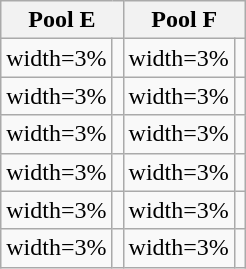<table class="wikitable">
<tr>
<th colspan=2 !width=25%>Pool E</th>
<th colspan=2 !width=25%>Pool F</th>
</tr>
<tr>
<td>width=3% </td>
<td></td>
<td>width=3% </td>
<td></td>
</tr>
<tr>
<td>width=3% </td>
<td></td>
<td>width=3% </td>
<td></td>
</tr>
<tr>
<td>width=3% </td>
<td></td>
<td>width=3% </td>
<td></td>
</tr>
<tr>
<td>width=3% </td>
<td></td>
<td>width=3% </td>
<td></td>
</tr>
<tr>
<td>width=3% </td>
<td></td>
<td>width=3% </td>
<td></td>
</tr>
<tr>
<td>width=3% </td>
<td></td>
<td>width=3% </td>
<td></td>
</tr>
</table>
